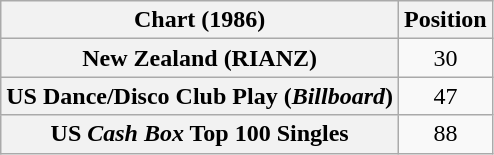<table class="wikitable sortable plainrowheaders" style="text-align:center">
<tr>
<th scope="col">Chart (1986)</th>
<th scope="col">Position</th>
</tr>
<tr>
<th scope="row">New Zealand (RIANZ)</th>
<td>30</td>
</tr>
<tr>
<th scope="row">US Dance/Disco Club Play (<em>Billboard</em>)</th>
<td>47</td>
</tr>
<tr>
<th scope="row">US <em>Cash Box</em> Top 100 Singles</th>
<td>88</td>
</tr>
</table>
